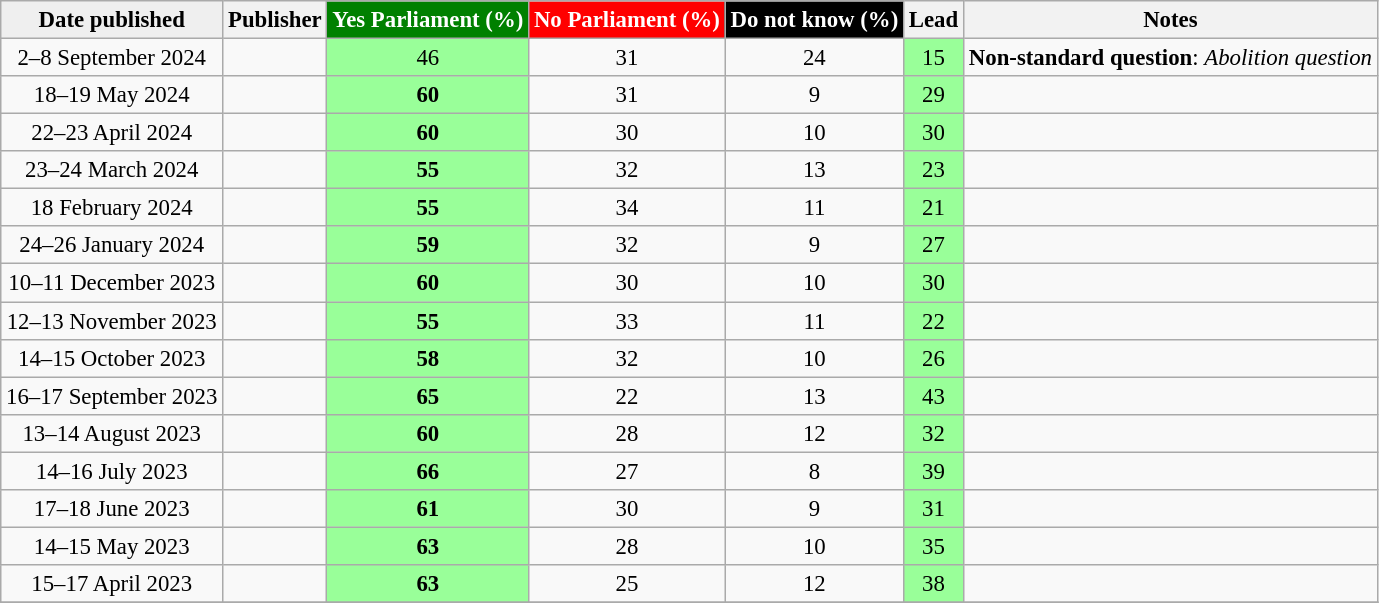<table class="wikitable sortable" style="text-align:center;font-size:95%;">
<tr>
<th style="background:#efefef;">Date published</th>
<th>Publisher</th>
<th style="background:green; color:white;">Yes Parliament (%)</th>
<th style="background:red; color:white;">No Parliament (%)</th>
<th style="background:black; color:white;">Do not know (%)</th>
<th>Lead</th>
<th>Notes</th>
</tr>
<tr>
<td>2–8 September 2024</td>
<td></td>
<td style="background: rgb(153, 255, 153);">46</td>
<td>31</td>
<td>24</td>
<td style="background: rgb(153, 255, 153);">15</td>
<td><strong>Non-standard question</strong>: <em>Abolition question</em></td>
</tr>
<tr>
<td>18–19 May 2024</td>
<td></td>
<td style="background: rgb(153, 255, 153);"><strong>60</strong></td>
<td>31</td>
<td>9</td>
<td style="background: rgb(153, 255, 153);">29</td>
<td></td>
</tr>
<tr>
<td>22–23 April 2024</td>
<td></td>
<td style="background: rgb(153, 255, 153);"><strong>60</strong></td>
<td>30</td>
<td>10</td>
<td style="background: rgb(153, 255, 153);">30</td>
<td></td>
</tr>
<tr>
<td>23–24 March 2024</td>
<td></td>
<td style="background: rgb(153, 255, 153);"><strong>55</strong></td>
<td>32</td>
<td>13</td>
<td style="background: rgb(153, 255, 153);">23</td>
<td></td>
</tr>
<tr>
<td>18 February 2024</td>
<td></td>
<td style="background: rgb(153, 255, 153);"><strong>55</strong></td>
<td>34</td>
<td>11</td>
<td style="background: rgb(153, 255, 153);">21</td>
<td></td>
</tr>
<tr>
<td>24–26 January 2024</td>
<td></td>
<td style="background: rgb(153, 255, 153);"><strong>59</strong></td>
<td>32</td>
<td>9</td>
<td style="background: rgb(153, 255, 153);">27</td>
<td></td>
</tr>
<tr>
<td>10–11 December 2023</td>
<td></td>
<td style="background: rgb(153, 255, 153);"><strong>60</strong></td>
<td>30</td>
<td>10</td>
<td style="background: rgb(153, 255, 153);">30</td>
<td></td>
</tr>
<tr>
<td>12–13 November 2023</td>
<td></td>
<td style="background: rgb(153, 255, 153);"><strong>55</strong></td>
<td>33</td>
<td>11</td>
<td style="background: rgb(153, 255, 153);">22</td>
<td></td>
</tr>
<tr>
<td>14–15 October 2023</td>
<td></td>
<td style="background: rgb(153, 255, 153);"><strong>58</strong></td>
<td>32</td>
<td>10</td>
<td style="background: rgb(153, 255, 153);">26</td>
<td></td>
</tr>
<tr>
<td>16–17 September 2023</td>
<td></td>
<td style="background: rgb(153, 255, 153);"><strong>65</strong></td>
<td>22</td>
<td>13</td>
<td style="background: rgb(153, 255, 153);">43</td>
<td></td>
</tr>
<tr>
<td>13–14 August 2023</td>
<td></td>
<td style="background: rgb(153, 255, 153);"><strong>60</strong></td>
<td>28</td>
<td>12</td>
<td style="background: rgb(153, 255, 153);">32</td>
<td></td>
</tr>
<tr>
<td>14–16 July 2023</td>
<td></td>
<td style="background: rgb(153, 255, 153);"><strong>66</strong></td>
<td>27</td>
<td>8</td>
<td style="background: rgb(153, 255, 153);">39</td>
<td></td>
</tr>
<tr>
<td>17–18 June 2023</td>
<td></td>
<td style="background: rgb(153, 255, 153);"><strong>61</strong></td>
<td>30</td>
<td>9</td>
<td style="background: rgb(153, 255, 153);">31</td>
<td></td>
</tr>
<tr>
<td>14–15 May 2023</td>
<td></td>
<td style="background: rgb(153, 255, 153);"><strong>63</strong></td>
<td>28</td>
<td>10</td>
<td style="background: rgb(153, 255, 153);">35</td>
<td></td>
</tr>
<tr>
<td>15–17 April 2023</td>
<td></td>
<td style="background: rgb(153, 255, 153);"><strong>63</strong></td>
<td>25</td>
<td>12</td>
<td style="background: rgb(153, 255, 153);">38</td>
<td></td>
</tr>
<tr>
</tr>
</table>
